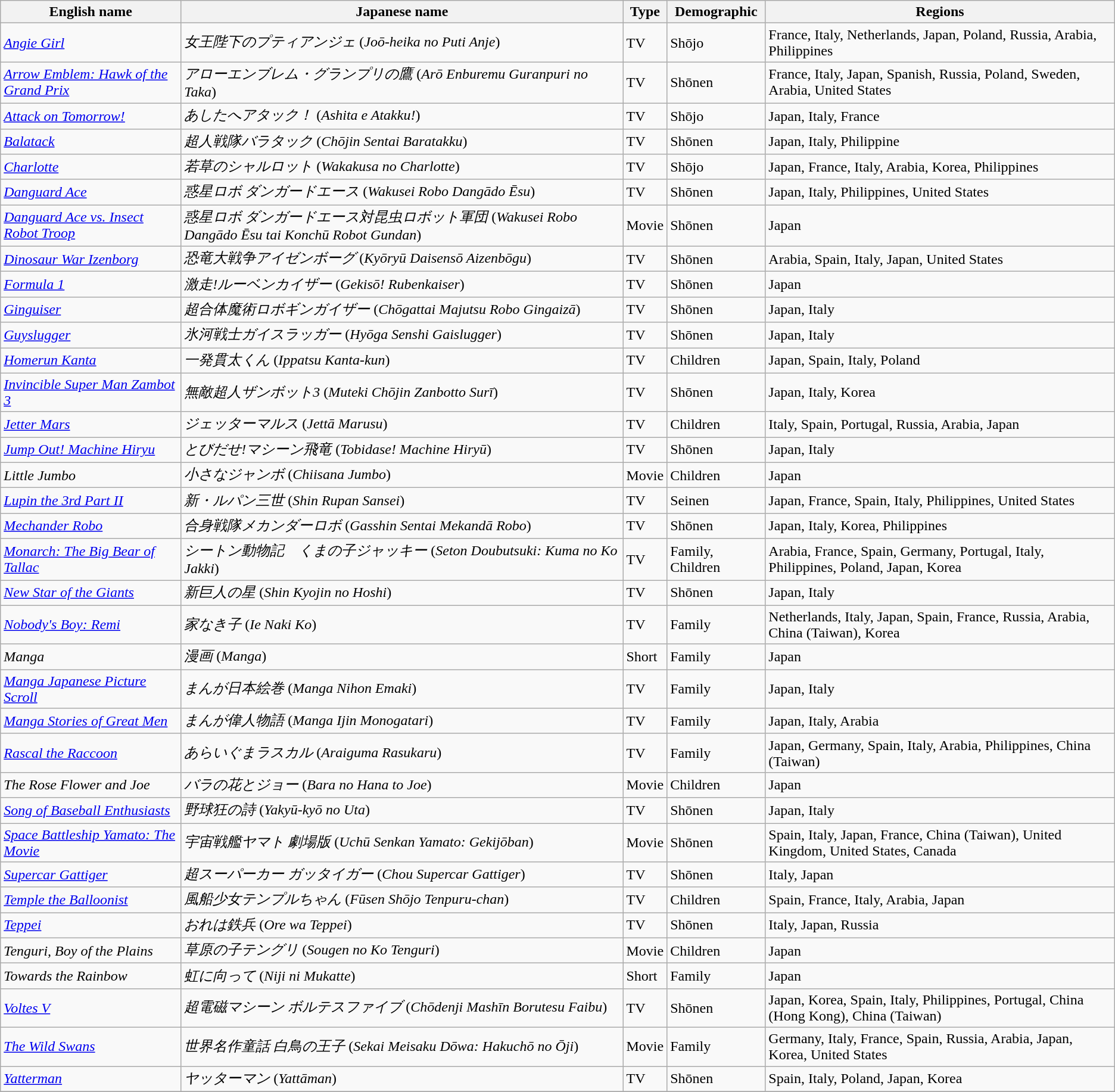<table class="wikitable sortable" border="1">
<tr>
<th>English name</th>
<th>Japanese name</th>
<th>Type</th>
<th>Demographic</th>
<th>Regions</th>
</tr>
<tr>
<td><em><a href='#'>Angie Girl</a></em></td>
<td><em>女王陛下のプティアンジェ</em> (<em>Joō-heika no Puti Anje</em>)</td>
<td>TV</td>
<td>Shōjo</td>
<td>France, Italy, Netherlands, Japan, Poland, Russia, Arabia, Philippines</td>
</tr>
<tr>
<td><em><a href='#'>Arrow Emblem: Hawk of the Grand Prix</a></em></td>
<td><em>アローエンブレム・グランプリの鷹</em> (<em>Arō Enburemu Guranpuri no Taka</em>)</td>
<td>TV</td>
<td>Shōnen</td>
<td>France, Italy, Japan, Spanish, Russia, Poland, Sweden, Arabia, United States</td>
</tr>
<tr>
<td><em><a href='#'>Attack on Tomorrow!</a></em></td>
<td><em>あしたへアタック！</em> (<em>Ashita e Atakku!</em>)</td>
<td>TV</td>
<td>Shōjo</td>
<td>Japan, Italy, France</td>
</tr>
<tr>
<td><em><a href='#'>Balatack</a></em></td>
<td><em>超人戦隊バラタック</em> (<em>Chōjin Sentai Baratakku</em>)</td>
<td>TV</td>
<td>Shōnen</td>
<td>Japan, Italy, Philippine</td>
</tr>
<tr>
<td><em><a href='#'>Charlotte</a></em></td>
<td><em>若草のシャルロット</em> (<em>Wakakusa no Charlotte</em>)</td>
<td>TV</td>
<td>Shōjo</td>
<td>Japan, France, Italy, Arabia, Korea, Philippines</td>
</tr>
<tr>
<td><em><a href='#'>Danguard Ace</a></em></td>
<td><em>惑星ロボ ダンガードエース</em> (<em>Wakusei Robo Dangādo Ēsu</em>)</td>
<td>TV</td>
<td>Shōnen</td>
<td>Japan, Italy, Philippines, United States</td>
</tr>
<tr>
<td><em><a href='#'>Danguard Ace vs. Insect Robot Troop</a></em></td>
<td><em>惑星ロボ ダンガードエース対昆虫ロボット軍団</em> (<em>Wakusei Robo Dangādo Ēsu tai Konchū Robot Gundan</em>)</td>
<td>Movie</td>
<td>Shōnen</td>
<td>Japan</td>
</tr>
<tr>
<td><em><a href='#'>Dinosaur War Izenborg</a></em></td>
<td><em>恐竜大戦争アイゼンボーグ</em> (<em>Kyōryū Daisensō Aizenbōgu</em>)</td>
<td>TV</td>
<td>Shōnen</td>
<td>Arabia, Spain, Italy, Japan, United States</td>
</tr>
<tr>
<td><em><a href='#'>Formula 1</a></em></td>
<td><em>激走!ルーベンカイザー</em> (<em>Gekisō! Rubenkaiser</em>)</td>
<td>TV</td>
<td>Shōnen</td>
<td>Japan</td>
</tr>
<tr>
<td><em><a href='#'>Ginguiser</a></em></td>
<td><em>超合体魔術ロボギンガイザー</em> (<em>Chōgattai Majutsu Robo Gingaizā</em>)</td>
<td>TV</td>
<td>Shōnen</td>
<td>Japan, Italy</td>
</tr>
<tr>
<td><em><a href='#'>Guyslugger</a></em></td>
<td><em>氷河戦士ガイスラッガー</em> (<em>Hyōga Senshi Gaislugger</em>)</td>
<td>TV</td>
<td>Shōnen</td>
<td>Japan, Italy</td>
</tr>
<tr>
<td><em><a href='#'>Homerun Kanta</a></em></td>
<td><em>一発貫太くん</em> (<em>Ippatsu Kanta-kun</em>)</td>
<td>TV</td>
<td>Children</td>
<td>Japan, Spain, Italy, Poland</td>
</tr>
<tr>
<td><em><a href='#'>Invincible Super Man Zambot 3</a></em></td>
<td><em>無敵超人ザンボット3</em> (<em>Muteki Chōjin Zanbotto Surī</em>)</td>
<td>TV</td>
<td>Shōnen</td>
<td>Japan, Italy, Korea</td>
</tr>
<tr>
<td><em><a href='#'>Jetter Mars</a></em></td>
<td><em>ジェッターマルス</em> (<em>Jettā Marusu</em>)</td>
<td>TV</td>
<td>Children</td>
<td>Italy, Spain, Portugal, Russia, Arabia, Japan</td>
</tr>
<tr>
<td><em><a href='#'>Jump Out! Machine Hiryu</a></em></td>
<td><em>とびだせ!マシーン飛竜</em> (<em>Tobidase! Machine Hiryū</em>)</td>
<td>TV</td>
<td>Shōnen</td>
<td>Japan, Italy</td>
</tr>
<tr>
<td><em>Little Jumbo</em></td>
<td><em>小さなジャンボ</em> (<em>Chiisana Jumbo</em>)</td>
<td>Movie</td>
<td>Children</td>
<td>Japan</td>
</tr>
<tr>
<td><em><a href='#'>Lupin the 3rd Part II</a></em></td>
<td><em>新・ルパン三世</em>  (<em>Shin Rupan Sansei</em>)</td>
<td>TV</td>
<td>Seinen</td>
<td>Japan, France, Spain, Italy, Philippines, United States</td>
</tr>
<tr>
<td><em><a href='#'>Mechander Robo</a></em></td>
<td><em>合身戦隊メカンダーロボ</em> (<em>Gasshin Sentai Mekandā Robo</em>)</td>
<td>TV</td>
<td>Shōnen</td>
<td>Japan, Italy, Korea, Philippines</td>
</tr>
<tr>
<td><em><a href='#'>Monarch: The Big Bear of Tallac</a></em></td>
<td><em>シートン動物記　くまの子ジャッキー</em> (<em>Seton Doubutsuki: Kuma no Ko Jakki</em>)</td>
<td>TV</td>
<td>Family, Children</td>
<td>Arabia, France, Spain, Germany, Portugal, Italy, Philippines, Poland, Japan, Korea</td>
</tr>
<tr>
<td><em><a href='#'>New Star of the Giants</a></em></td>
<td><em>新巨人の星</em> (<em>Shin Kyojin no Hoshi</em>)</td>
<td>TV</td>
<td>Shōnen</td>
<td>Japan, Italy</td>
</tr>
<tr>
<td><em><a href='#'>Nobody's Boy: Remi</a></em></td>
<td><em>家なき子</em> (<em>Ie Naki Ko</em>)</td>
<td>TV</td>
<td>Family</td>
<td>Netherlands, Italy, Japan, Spain, France, Russia, Arabia, China (Taiwan), Korea</td>
</tr>
<tr>
<td><em>Manga</em></td>
<td><em>漫画</em> (<em>Manga</em>)</td>
<td>Short</td>
<td>Family</td>
<td>Japan</td>
</tr>
<tr>
<td><em><a href='#'>Manga Japanese Picture Scroll</a></em></td>
<td><em>まんが日本絵巻</em> (<em>Manga Nihon Emaki</em>)</td>
<td>TV</td>
<td>Family</td>
<td>Japan, Italy</td>
</tr>
<tr>
<td><em><a href='#'>Manga Stories of Great Men</a></em></td>
<td><em>まんが偉人物語</em> (<em>Manga Ijin Monogatari</em>)</td>
<td>TV</td>
<td>Family</td>
<td>Japan, Italy, Arabia</td>
</tr>
<tr>
<td><em><a href='#'>Rascal the Raccoon</a></em></td>
<td><em>あらいぐまラスカル</em> (<em>Araiguma Rasukaru</em>)</td>
<td>TV</td>
<td>Family</td>
<td>Japan, Germany, Spain, Italy, Arabia, Philippines, China (Taiwan)</td>
</tr>
<tr>
<td><em>The Rose Flower and Joe</em></td>
<td><em>バラの花とジョー</em> (<em>Bara no Hana to Joe</em>)</td>
<td>Movie</td>
<td>Children</td>
<td>Japan</td>
</tr>
<tr>
<td><em><a href='#'>Song of Baseball Enthusiasts</a></em></td>
<td><em>野球狂の詩</em> (<em>Yakyū-kyō no Uta</em>)</td>
<td>TV</td>
<td>Shōnen</td>
<td>Japan, Italy</td>
</tr>
<tr>
<td><em><a href='#'>Space Battleship Yamato: The Movie</a></em></td>
<td><em>宇宙戦艦ヤマト 劇場版</em> (<em>Uchū Senkan Yamato: Gekijōban</em>)</td>
<td>Movie</td>
<td>Shōnen</td>
<td>Spain, Italy, Japan, France, China (Taiwan), United Kingdom, United States, Canada</td>
</tr>
<tr>
<td><em><a href='#'>Supercar Gattiger</a></em></td>
<td><em>超スーパーカー ガッタイガー</em> (<em>Chou Supercar Gattiger</em>)</td>
<td>TV</td>
<td>Shōnen</td>
<td>Italy, Japan</td>
</tr>
<tr>
<td><em><a href='#'>Temple the Balloonist</a></em></td>
<td><em>風船少女テンプルちゃん</em> (<em>Fūsen Shōjo Tenpuru-chan</em>)</td>
<td>TV</td>
<td>Children</td>
<td>Spain, France, Italy, Arabia, Japan</td>
</tr>
<tr>
<td><em><a href='#'>Teppei</a></em></td>
<td><em>おれは鉄兵</em>  (<em>Ore wa Teppei</em>)</td>
<td>TV</td>
<td>Shōnen</td>
<td>Italy, Japan, Russia</td>
</tr>
<tr>
<td><em>Tenguri, Boy of the Plains</em></td>
<td><em>草原の子テングリ</em> (<em>Sougen no Ko Tenguri</em>)</td>
<td>Movie</td>
<td>Children</td>
<td>Japan</td>
</tr>
<tr>
<td><em>Towards the Rainbow</em></td>
<td><em>虹に向って</em> (<em>Niji ni Mukatte</em>)</td>
<td>Short</td>
<td>Family</td>
<td>Japan</td>
</tr>
<tr>
<td><em><a href='#'>Voltes V</a></em></td>
<td><em>超電磁マシーン ボルテスファイブ</em> (<em>Chōdenji Mashīn Borutesu Faibu</em>)</td>
<td>TV</td>
<td>Shōnen</td>
<td>Japan, Korea, Spain, Italy, Philippines, Portugal, China (Hong Kong), China (Taiwan)</td>
</tr>
<tr>
<td><em><a href='#'>The Wild Swans</a></em></td>
<td><em>世界名作童話 白鳥の王子</em> (<em>Sekai Meisaku Dōwa: Hakuchō no Ōji</em>)</td>
<td>Movie</td>
<td>Family</td>
<td>Germany, Italy, France, Spain, Russia, Arabia, Japan, Korea, United States</td>
</tr>
<tr>
<td><em><a href='#'>Yatterman</a></em></td>
<td><em>ヤッターマン</em> (<em>Yattāman</em>)</td>
<td>TV</td>
<td>Shōnen</td>
<td>Spain, Italy, Poland, Japan, Korea</td>
</tr>
<tr>
</tr>
</table>
